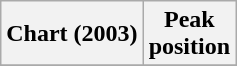<table class="wikitable sortable plainrowheaders" style="text-align:center">
<tr>
<th>Chart (2003)</th>
<th>Peak<br>position</th>
</tr>
<tr>
</tr>
</table>
